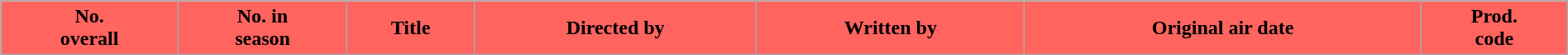<table class="wikitable plainrowheaders" style="width:100%; background:#fff;">
<tr>
<th style="background:#FF645F;">No.<br>overall</th>
<th style="background:#FF645F;">No. in<br>season</th>
<th style="background:#FF645F;">Title</th>
<th style="background:#FF645F;">Directed by</th>
<th style="background:#FF645F;">Written by</th>
<th style="background:#FF645F;">Original air date</th>
<th style="background:#FF645F;">Prod.<br>code<br>











</th>
</tr>
</table>
